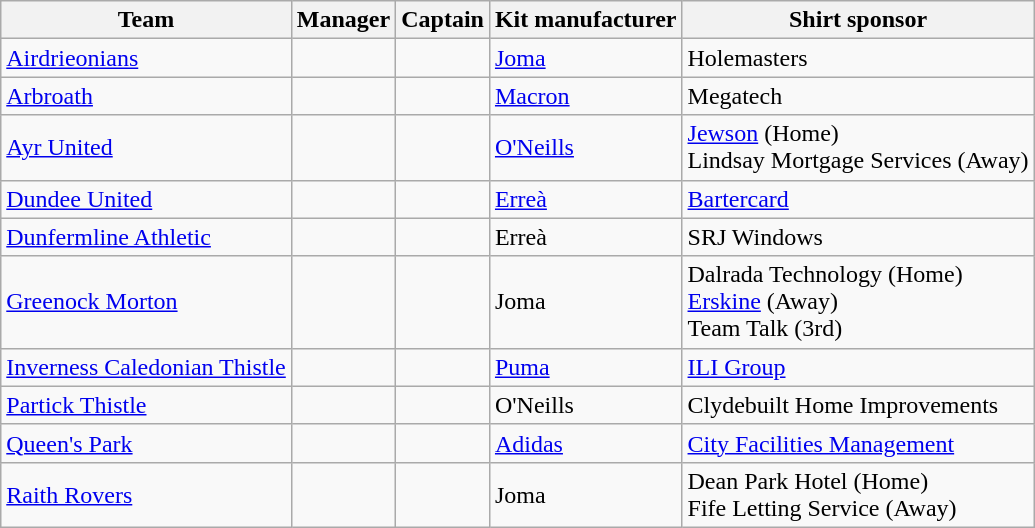<table class="wikitable sortable">
<tr>
<th>Team</th>
<th>Manager</th>
<th>Captain</th>
<th>Kit manufacturer</th>
<th>Shirt sponsor</th>
</tr>
<tr>
<td><a href='#'>Airdrieonians</a></td>
<td> </td>
<td> </td>
<td><a href='#'>Joma</a></td>
<td>Holemasters</td>
</tr>
<tr>
<td><a href='#'>Arbroath</a></td>
<td> </td>
<td> </td>
<td><a href='#'>Macron</a></td>
<td>Megatech</td>
</tr>
<tr>
<td><a href='#'>Ayr United</a></td>
<td> </td>
<td> </td>
<td><a href='#'>O'Neills</a></td>
<td><a href='#'>Jewson</a> (Home)<br>Lindsay Mortgage Services (Away)</td>
</tr>
<tr>
<td><a href='#'>Dundee United</a></td>
<td> </td>
<td> </td>
<td><a href='#'>Erreà</a></td>
<td><a href='#'>Bartercard</a></td>
</tr>
<tr>
<td><a href='#'>Dunfermline Athletic</a></td>
<td> </td>
<td> </td>
<td>Erreà</td>
<td>SRJ Windows</td>
</tr>
<tr>
<td><a href='#'>Greenock Morton</a></td>
<td> </td>
<td> </td>
<td>Joma</td>
<td>Dalrada Technology (Home)<br><a href='#'>Erskine</a> (Away)<br>Team Talk (3rd)</td>
</tr>
<tr>
<td><a href='#'>Inverness Caledonian Thistle</a></td>
<td> </td>
<td> </td>
<td><a href='#'>Puma</a></td>
<td><a href='#'>ILI Group</a></td>
</tr>
<tr>
<td><a href='#'>Partick Thistle</a></td>
<td> </td>
<td> </td>
<td>O'Neills</td>
<td>Clydebuilt Home Improvements</td>
</tr>
<tr>
<td><a href='#'>Queen's Park</a></td>
<td> </td>
<td> </td>
<td><a href='#'>Adidas</a></td>
<td><a href='#'>City Facilities Management</a></td>
</tr>
<tr>
<td><a href='#'>Raith Rovers</a></td>
<td> </td>
<td> </td>
<td>Joma</td>
<td>Dean Park Hotel (Home)<br>Fife Letting Service (Away)</td>
</tr>
</table>
